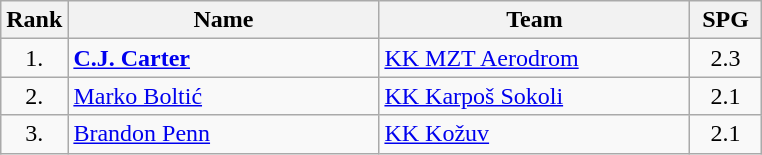<table class="wikitable sortable" style="text-align: center;">
<tr>
<th>Rank</th>
<th width=200>Name</th>
<th width=200>Team</th>
<th width=40>SPG</th>
</tr>
<tr>
<td>1.</td>
<td align="left"> <strong><a href='#'>C.J. Carter</a></strong></td>
<td align="left"><a href='#'>KK MZT Aerodrom</a></td>
<td>2.3</td>
</tr>
<tr>
<td>2.</td>
<td align="left"> <a href='#'>Marko Boltić</a></td>
<td align="left"><a href='#'>KK Karpoš Sokoli</a></td>
<td>2.1</td>
</tr>
<tr>
<td>3.</td>
<td align="left"> <a href='#'>Brandon Penn</a></td>
<td align="left"><a href='#'>KK Kožuv</a></td>
<td>2.1</td>
</tr>
</table>
